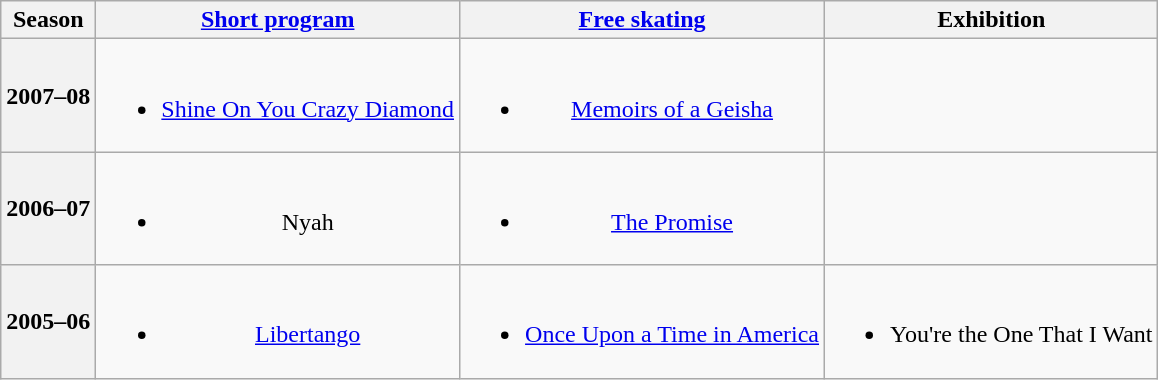<table class="wikitable" style="text-align:center">
<tr>
<th>Season</th>
<th><a href='#'>Short program</a></th>
<th><a href='#'>Free skating</a></th>
<th>Exhibition</th>
</tr>
<tr>
<th>2007–08 <br> </th>
<td><br><ul><li><a href='#'>Shine On You Crazy Diamond</a> <br></li></ul></td>
<td><br><ul><li><a href='#'>Memoirs of a Geisha</a> <br></li></ul></td>
<td></td>
</tr>
<tr>
<th>2006–07 <br> </th>
<td><br><ul><li>Nyah <br></li></ul></td>
<td><br><ul><li><a href='#'>The Promise</a> <br></li></ul></td>
<td></td>
</tr>
<tr>
<th>2005–06 <br> </th>
<td><br><ul><li><a href='#'>Libertango</a> <br></li></ul></td>
<td><br><ul><li><a href='#'>Once Upon a Time in America</a> <br></li></ul></td>
<td><br><ul><li>You're the One That I Want</li></ul></td>
</tr>
</table>
